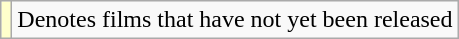<table class="wikitable sortable" width:100%;>
<tr>
<td style="background:#FFFFCC;"></td>
<td>Denotes films that have not yet been released</td>
</tr>
</table>
